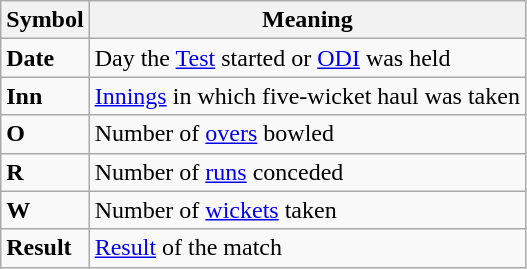<table class="wikitable">
<tr>
<th>Symbol</th>
<th>Meaning</th>
</tr>
<tr>
<td><strong>Date</strong></td>
<td>Day the <a href='#'>Test</a> started or <a href='#'>ODI</a> was held</td>
</tr>
<tr>
<td><strong>Inn</strong></td>
<td><a href='#'>Innings</a> in which five-wicket haul was taken</td>
</tr>
<tr>
<td><strong>O</strong></td>
<td>Number of <a href='#'>overs</a> bowled</td>
</tr>
<tr>
<td><strong>R</strong></td>
<td>Number of <a href='#'>runs</a> conceded</td>
</tr>
<tr>
<td><strong>W</strong></td>
<td>Number of <a href='#'>wickets</a> taken</td>
</tr>
<tr>
<td><strong>Result</strong></td>
<td><a href='#'>Result</a> of the match</td>
</tr>
</table>
